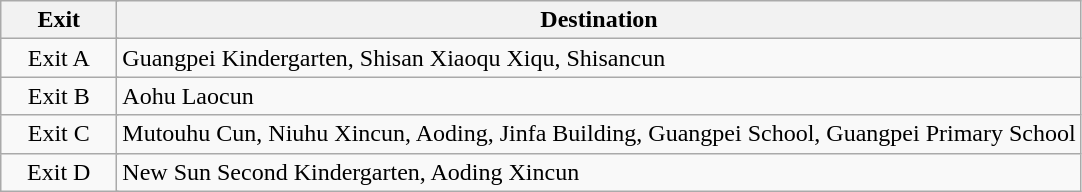<table class="wikitable">
<tr>
<th style="width:70px" colspan="2">Exit</th>
<th>Destination</th>
</tr>
<tr>
<td align="center" colspan="2">Exit A</td>
<td>Guangpei Kindergarten, Shisan Xiaoqu Xiqu, Shisancun</td>
</tr>
<tr>
<td align="center" colspan="2">Exit B</td>
<td>Aohu Laocun</td>
</tr>
<tr>
<td align="center" colspan="2">Exit C</td>
<td>Mutouhu Cun, Niuhu Xincun, Aoding, Jinfa Building, Guangpei School, Guangpei Primary School</td>
</tr>
<tr>
<td align="center" colspan="2">Exit D</td>
<td>New Sun Second Kindergarten, Aoding Xincun</td>
</tr>
</table>
